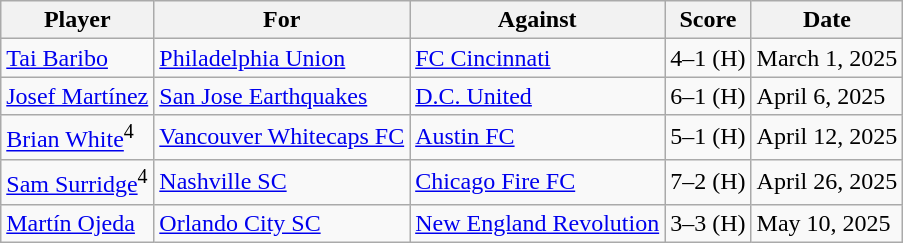<table class="wikitable">
<tr>
<th>Player</th>
<th>For</th>
<th>Against</th>
<th>Score</th>
<th>Date</th>
</tr>
<tr>
<td> <a href='#'>Tai Baribo</a></td>
<td><a href='#'>Philadelphia Union</a></td>
<td><a href='#'>FC Cincinnati</a></td>
<td>4–1 (H)</td>
<td>March 1, 2025</td>
</tr>
<tr>
<td> <a href='#'>Josef Martínez</a></td>
<td><a href='#'>San Jose Earthquakes</a></td>
<td><a href='#'>D.C. United</a></td>
<td>6–1 (H)</td>
<td>April 6, 2025</td>
</tr>
<tr>
<td> <a href='#'>Brian White</a><sup>4</sup></td>
<td><a href='#'>Vancouver Whitecaps FC</a></td>
<td><a href='#'>Austin FC</a></td>
<td>5–1 (H)</td>
<td>April 12, 2025</td>
</tr>
<tr>
<td> <a href='#'>Sam Surridge</a><sup>4</sup></td>
<td><a href='#'>Nashville SC</a></td>
<td><a href='#'>Chicago Fire FC</a></td>
<td>7–2 (H)</td>
<td>April 26, 2025</td>
</tr>
<tr>
<td> <a href='#'>Martín Ojeda</a></td>
<td><a href='#'>Orlando City SC</a></td>
<td><a href='#'>New England Revolution</a></td>
<td>3–3 (H)</td>
<td>May 10, 2025</td>
</tr>
</table>
